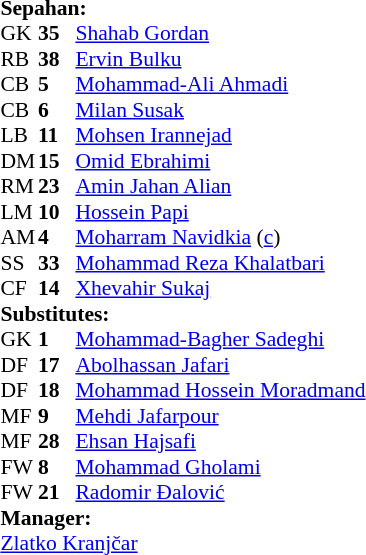<table style="font-size: 90%" cellspacing="0" cellpadding="0" align=center>
<tr>
<td colspan="4"><strong>Sepahan:</strong></td>
</tr>
<tr>
<th width=25></th>
<th width=25></th>
</tr>
<tr>
<td>GK</td>
<td><strong>35</strong></td>
<td> <a href='#'>Shahab Gordan</a></td>
</tr>
<tr>
<td>RB</td>
<td><strong>38</strong></td>
<td> <a href='#'>Ervin Bulku</a></td>
</tr>
<tr>
<td>CB</td>
<td><strong>5</strong></td>
<td> <a href='#'>Mohammad-Ali Ahmadi</a></td>
</tr>
<tr>
<td>CB</td>
<td><strong>6</strong></td>
<td> <a href='#'>Milan Susak</a></td>
</tr>
<tr>
<td>LB</td>
<td><strong>11</strong></td>
<td> <a href='#'>Mohsen Irannejad</a></td>
</tr>
<tr>
<td>DM</td>
<td><strong>15</strong></td>
<td> <a href='#'>Omid Ebrahimi</a></td>
<td></td>
</tr>
<tr>
<td>RM</td>
<td><strong>23</strong></td>
<td> <a href='#'>Amin Jahan Alian</a></td>
<td></td>
<td></td>
</tr>
<tr>
<td>LM</td>
<td><strong>10</strong></td>
<td> <a href='#'>Hossein Papi</a></td>
</tr>
<tr>
<td>AM</td>
<td><strong>4</strong></td>
<td> <a href='#'>Moharram Navidkia</a> (<a href='#'>c</a>)</td>
<td></td>
<td></td>
</tr>
<tr>
<td>SS</td>
<td><strong>33</strong></td>
<td> <a href='#'>Mohammad Reza Khalatbari</a></td>
<td></td>
</tr>
<tr>
<td>CF</td>
<td><strong>14</strong></td>
<td> <a href='#'>Xhevahir Sukaj</a></td>
<td></td>
<td></td>
</tr>
<tr>
<td colspan=3><strong>Substitutes:</strong></td>
</tr>
<tr>
<td>GK</td>
<td><strong>1</strong></td>
<td> <a href='#'>Mohammad-Bagher Sadeghi</a></td>
</tr>
<tr>
<td>DF</td>
<td><strong>17</strong></td>
<td> <a href='#'>Abolhassan Jafari</a></td>
</tr>
<tr>
<td>DF</td>
<td><strong>18</strong></td>
<td> <a href='#'>Mohammad Hossein Moradmand</a></td>
</tr>
<tr>
<td>MF</td>
<td><strong>9</strong></td>
<td> <a href='#'>Mehdi Jafarpour</a></td>
</tr>
<tr>
<td>MF</td>
<td><strong>28</strong></td>
<td> <a href='#'>Ehsan Hajsafi</a></td>
<td></td>
<td></td>
</tr>
<tr>
<td>FW</td>
<td><strong>8</strong></td>
<td> <a href='#'>Mohammad Gholami</a></td>
<td></td>
<td></td>
</tr>
<tr>
<td>FW</td>
<td><strong>21</strong></td>
<td> <a href='#'>Radomir Đalović</a></td>
<td></td>
<td></td>
</tr>
<tr>
<td colspan=3><strong>Manager:</strong></td>
</tr>
<tr>
<td colspan=4> <a href='#'>Zlatko Kranjčar</a></td>
</tr>
</table>
